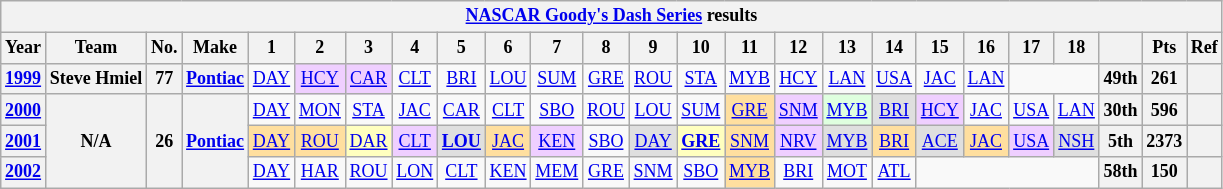<table class="wikitable" style="text-align:center; font-size:75%">
<tr>
<th colspan=32><a href='#'>NASCAR Goody's Dash Series</a> results</th>
</tr>
<tr>
<th>Year</th>
<th>Team</th>
<th>No.</th>
<th>Make</th>
<th>1</th>
<th>2</th>
<th>3</th>
<th>4</th>
<th>5</th>
<th>6</th>
<th>7</th>
<th>8</th>
<th>9</th>
<th>10</th>
<th>11</th>
<th>12</th>
<th>13</th>
<th>14</th>
<th>15</th>
<th>16</th>
<th>17</th>
<th>18</th>
<th></th>
<th>Pts</th>
<th>Ref</th>
</tr>
<tr>
<th><a href='#'>1999</a></th>
<th>Steve Hmiel</th>
<th>77</th>
<th><a href='#'>Pontiac</a></th>
<td><a href='#'>DAY</a></td>
<td style="background:#EFCFFF;"><a href='#'>HCY</a><br></td>
<td style="background:#EFCFFF;"><a href='#'>CAR</a><br></td>
<td><a href='#'>CLT</a></td>
<td><a href='#'>BRI</a></td>
<td><a href='#'>LOU</a></td>
<td><a href='#'>SUM</a></td>
<td><a href='#'>GRE</a></td>
<td><a href='#'>ROU</a></td>
<td><a href='#'>STA</a></td>
<td><a href='#'>MYB</a></td>
<td><a href='#'>HCY</a></td>
<td><a href='#'>LAN</a></td>
<td><a href='#'>USA</a></td>
<td><a href='#'>JAC</a></td>
<td><a href='#'>LAN</a></td>
<td colspan=2></td>
<th>49th</th>
<th>261</th>
<th></th>
</tr>
<tr>
<th><a href='#'>2000</a></th>
<th rowspan=3>N/A</th>
<th rowspan=3>26</th>
<th rowspan=3><a href='#'>Pontiac</a></th>
<td><a href='#'>DAY</a></td>
<td><a href='#'>MON</a></td>
<td><a href='#'>STA</a></td>
<td><a href='#'>JAC</a></td>
<td><a href='#'>CAR</a></td>
<td><a href='#'>CLT</a></td>
<td><a href='#'>SBO</a></td>
<td><a href='#'>ROU</a></td>
<td><a href='#'>LOU</a></td>
<td><a href='#'>SUM</a></td>
<td style="background:#FFDF9F;"><a href='#'>GRE</a><br></td>
<td style="background:#EFCFFF;"><a href='#'>SNM</a><br></td>
<td style="background:#DFFFDF;"><a href='#'>MYB</a><br></td>
<td style="background:#DFDFDF;"><a href='#'>BRI</a><br></td>
<td style="background:#EFCFFF;"><a href='#'>HCY</a><br></td>
<td><a href='#'>JAC</a></td>
<td><a href='#'>USA</a></td>
<td><a href='#'>LAN</a></td>
<th>30th</th>
<th>596</th>
<th></th>
</tr>
<tr>
<th><a href='#'>2001</a></th>
<td style="background:#FFDF9F;"><a href='#'>DAY</a><br></td>
<td style="background:#FFDF9F;"><a href='#'>ROU</a><br></td>
<td style="background:#FFFFBF;"><a href='#'>DAR</a><br></td>
<td style="background:#EFCFFF;"><a href='#'>CLT</a><br></td>
<td style="background:#DFDFDF;"><strong><a href='#'>LOU</a></strong><br></td>
<td style="background:#FFDF9F;"><a href='#'>JAC</a><br></td>
<td style="background:#EFCFFF;"><a href='#'>KEN</a><br></td>
<td><a href='#'>SBO</a></td>
<td style="background:#DFDFDF;"><a href='#'>DAY</a><br></td>
<td style="background:#FFFFBF;"><strong><a href='#'>GRE</a></strong><br></td>
<td style="background:#FFDF9F;"><a href='#'>SNM</a><br></td>
<td style="background:#EFCFFF;"><a href='#'>NRV</a><br></td>
<td style="background:#DFDFDF;"><a href='#'>MYB</a><br></td>
<td style="background:#FFDF9F;"><a href='#'>BRI</a><br></td>
<td style="background:#DFDFDF;"><a href='#'>ACE</a><br></td>
<td style="background:#FFDF9F;"><a href='#'>JAC</a><br></td>
<td style="background:#EFCFFF;"><a href='#'>USA</a><br></td>
<td style="background:#DFDFDF;"><a href='#'>NSH</a><br></td>
<th>5th</th>
<th>2373</th>
<th></th>
</tr>
<tr>
<th><a href='#'>2002</a></th>
<td><a href='#'>DAY</a></td>
<td><a href='#'>HAR</a></td>
<td><a href='#'>ROU</a></td>
<td><a href='#'>LON</a></td>
<td><a href='#'>CLT</a></td>
<td><a href='#'>KEN</a></td>
<td><a href='#'>MEM</a></td>
<td><a href='#'>GRE</a></td>
<td><a href='#'>SNM</a></td>
<td><a href='#'>SBO</a></td>
<td style="background:#FFDF9F;"><a href='#'>MYB</a><br></td>
<td><a href='#'>BRI</a></td>
<td><a href='#'>MOT</a></td>
<td><a href='#'>ATL</a></td>
<td colspan=4></td>
<th>58th</th>
<th>150</th>
<th></th>
</tr>
</table>
